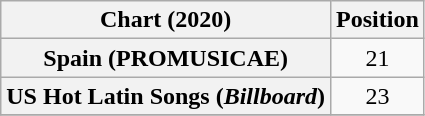<table class="wikitable sortable plainrowheaders" style="text-align:center">
<tr>
<th scope="col">Chart (2020)</th>
<th scope="col">Position</th>
</tr>
<tr>
<th scope="row">Spain (PROMUSICAE)</th>
<td>21</td>
</tr>
<tr>
<th scope="row">US Hot Latin Songs (<em>Billboard</em>)</th>
<td>23</td>
</tr>
<tr>
</tr>
</table>
